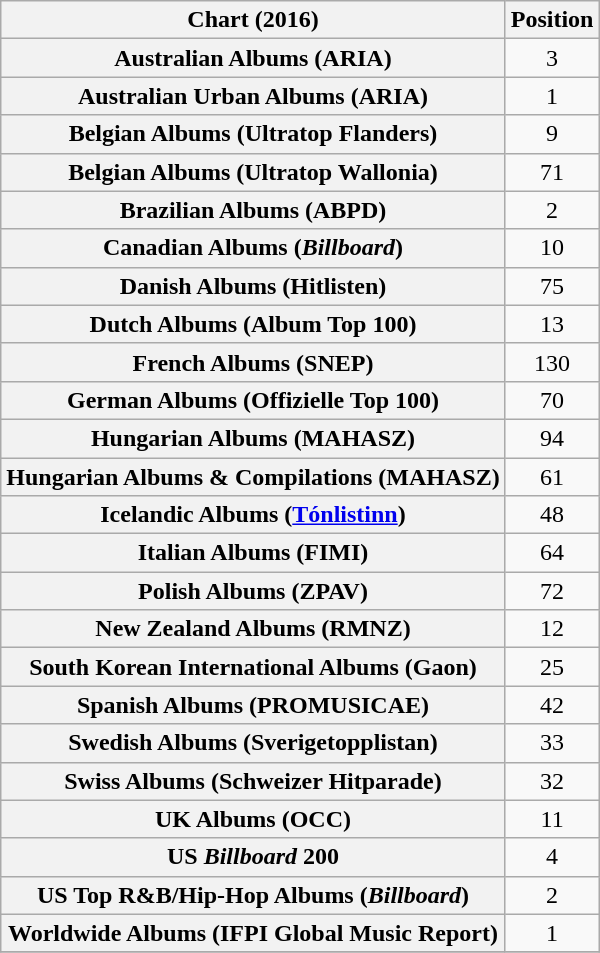<table class="wikitable sortable plainrowheaders" style="text-align:center;">
<tr>
<th scope="col">Chart (2016)</th>
<th scope="col">Position</th>
</tr>
<tr>
<th scope="row">Australian Albums (ARIA)</th>
<td>3</td>
</tr>
<tr>
<th scope="row">Australian Urban Albums (ARIA)</th>
<td>1</td>
</tr>
<tr>
<th scope="row">Belgian Albums (Ultratop Flanders)</th>
<td>9</td>
</tr>
<tr>
<th scope="row">Belgian Albums (Ultratop Wallonia)</th>
<td>71</td>
</tr>
<tr>
<th scope="row">Brazilian Albums (ABPD)</th>
<td>2</td>
</tr>
<tr>
<th scope="row">Canadian Albums (<em>Billboard</em>)</th>
<td>10</td>
</tr>
<tr>
<th scope="row">Danish Albums (Hitlisten)</th>
<td>75</td>
</tr>
<tr>
<th scope="row">Dutch Albums (Album Top 100)</th>
<td>13</td>
</tr>
<tr>
<th scope="row">French Albums (SNEP)</th>
<td>130</td>
</tr>
<tr>
<th scope="row">German Albums (Offizielle Top 100)</th>
<td>70</td>
</tr>
<tr>
<th scope="row">Hungarian Albums (MAHASZ)</th>
<td>94</td>
</tr>
<tr>
<th scope="row">Hungarian Albums & Compilations (MAHASZ)</th>
<td>61</td>
</tr>
<tr>
<th scope="row">Icelandic Albums (<a href='#'>Tónlistinn</a>)</th>
<td>48</td>
</tr>
<tr>
<th scope="row">Italian Albums (FIMI)</th>
<td>64</td>
</tr>
<tr>
<th scope="row">Polish Albums (ZPAV)</th>
<td>72</td>
</tr>
<tr>
<th scope="row">New Zealand Albums (RMNZ)</th>
<td>12</td>
</tr>
<tr>
<th scope="row">South Korean International Albums (Gaon)</th>
<td>25</td>
</tr>
<tr>
<th scope="row">Spanish Albums (PROMUSICAE)</th>
<td>42</td>
</tr>
<tr>
<th scope="row">Swedish Albums (Sverigetopplistan)</th>
<td>33</td>
</tr>
<tr>
<th scope="row">Swiss Albums (Schweizer Hitparade)</th>
<td>32</td>
</tr>
<tr>
<th scope="row">UK Albums (OCC)</th>
<td>11</td>
</tr>
<tr>
<th scope="row">US <em>Billboard</em> 200</th>
<td>4</td>
</tr>
<tr>
<th scope="row">US Top R&B/Hip-Hop Albums (<em>Billboard</em>)</th>
<td>2</td>
</tr>
<tr>
<th scope="row">Worldwide Albums (IFPI Global Music Report)</th>
<td>1</td>
</tr>
<tr>
</tr>
</table>
